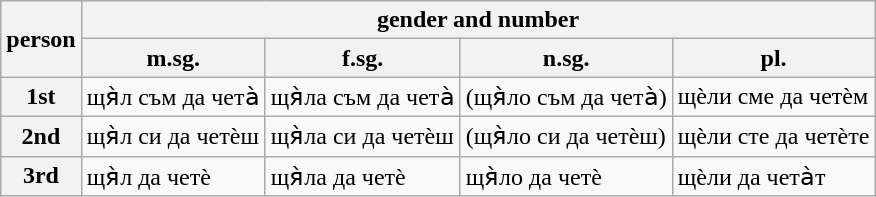<table class="wikitable">
<tr>
<th rowspan="2">person</th>
<th colspan="4">gender and number</th>
</tr>
<tr>
<th>m.sg.</th>
<th>f.sg.</th>
<th>n.sg.</th>
<th>pl.</th>
</tr>
<tr>
<th>1st</th>
<td>щя̀л съм да чета̀</td>
<td>щя̀лa съм да чета̀</td>
<td>(щя̀лo съм да чета̀)</td>
<td>щѐли сме да четѐм</td>
</tr>
<tr>
<th>2nd</th>
<td>щя̀л си да четѐш</td>
<td>щя̀лa си да четѐш</td>
<td>(щя̀лo си да четѐш)</td>
<td>щѐли сте да четѐте</td>
</tr>
<tr>
<th>3rd</th>
<td>щя̀л да четѐ</td>
<td>щя̀лa да четѐ</td>
<td>щя̀лo да четѐ</td>
<td>щѐли да чета̀т</td>
</tr>
</table>
